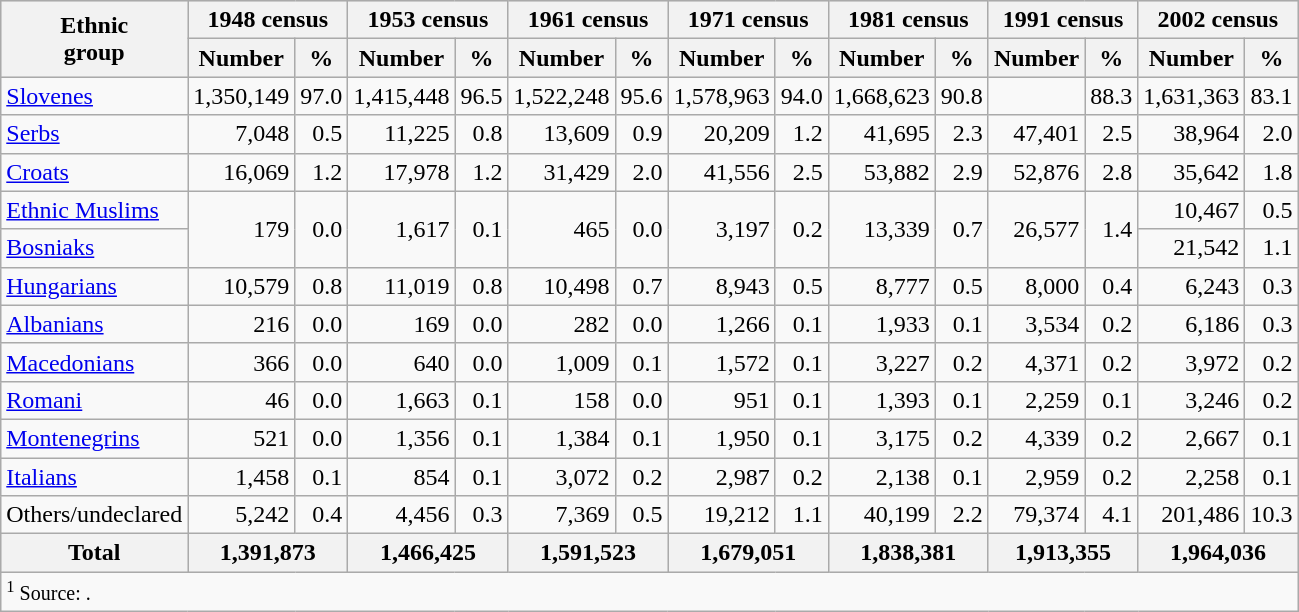<table class="wikitable">
<tr bgcolor="#e0e0e0">
<th rowspan="2">Ethnic<br>group</th>
<th colspan="2">1948 census</th>
<th colspan="2">1953 census</th>
<th colspan="2">1961 census</th>
<th colspan="2">1971 census</th>
<th colspan="2">1981 census</th>
<th colspan="2">1991 census</th>
<th colspan="2">2002 census</th>
</tr>
<tr bgcolor="#e0e0e0">
<th>Number</th>
<th>%</th>
<th>Number</th>
<th>%</th>
<th>Number</th>
<th>%</th>
<th>Number</th>
<th>%</th>
<th>Number</th>
<th>%</th>
<th>Number</th>
<th>%</th>
<th>Number</th>
<th>%</th>
</tr>
<tr>
<td><a href='#'>Slovenes</a></td>
<td align="right">1,350,149</td>
<td align="right">97.0</td>
<td align="right">1,415,448</td>
<td align="right">96.5</td>
<td align="right">1,522,248</td>
<td align="right">95.6</td>
<td align="right">1,578,963</td>
<td align="right">94.0</td>
<td align="right">1,668,623</td>
<td align="right">90.8</td>
<td align="right"></td>
<td align="right">88.3</td>
<td align="right">1,631,363</td>
<td align="right">83.1</td>
</tr>
<tr>
<td><a href='#'>Serbs</a></td>
<td align="right">7,048</td>
<td align="right">0.5</td>
<td align="right">11,225</td>
<td align="right">0.8</td>
<td align="right">13,609</td>
<td align="right">0.9</td>
<td align="right">20,209</td>
<td align="right">1.2</td>
<td align="right">41,695</td>
<td align="right">2.3</td>
<td align="right">47,401</td>
<td align="right">2.5</td>
<td align="right">38,964</td>
<td align="right">2.0</td>
</tr>
<tr>
<td><a href='#'>Croats</a></td>
<td align="right">16,069</td>
<td align="right">1.2</td>
<td align="right">17,978</td>
<td align="right">1.2</td>
<td align="right">31,429</td>
<td align="right">2.0</td>
<td align="right">41,556</td>
<td align="right">2.5</td>
<td align="right">53,882</td>
<td align="right">2.9</td>
<td align="right">52,876</td>
<td align="right">2.8</td>
<td align="right">35,642</td>
<td align="right">1.8</td>
</tr>
<tr>
<td><a href='#'>Ethnic Muslims</a></td>
<td align="right" rowspan="2">179</td>
<td align="right" rowspan="2">0.0</td>
<td align="right" rowspan="2">1,617</td>
<td align="right" rowspan="2">0.1</td>
<td align="right" rowspan="2">465</td>
<td align="right" rowspan="2">0.0</td>
<td align="right" rowspan="2">3,197</td>
<td align="right" rowspan="2">0.2</td>
<td align="right" rowspan="2">13,339</td>
<td align="right" rowspan="2">0.7</td>
<td align="right" rowspan="2">26,577</td>
<td align="right" rowspan="2">1.4</td>
<td align="right">10,467</td>
<td align="right">0.5</td>
</tr>
<tr>
<td><a href='#'>Bosniaks</a></td>
<td align="right">21,542</td>
<td align="right">1.1</td>
</tr>
<tr>
<td><a href='#'>Hungarians</a></td>
<td align="right">10,579</td>
<td align="right">0.8</td>
<td align="right">11,019</td>
<td align="right">0.8</td>
<td align="right">10,498</td>
<td align="right">0.7</td>
<td align="right">8,943</td>
<td align="right">0.5</td>
<td align="right">8,777</td>
<td align="right">0.5</td>
<td align="right">8,000</td>
<td align="right">0.4</td>
<td align="right">6,243</td>
<td align="right">0.3</td>
</tr>
<tr>
<td><a href='#'>Albanians</a></td>
<td align="right">216</td>
<td align="right">0.0</td>
<td align="right">169</td>
<td align="right">0.0</td>
<td align="right">282</td>
<td align="right">0.0</td>
<td align="right">1,266</td>
<td align="right">0.1</td>
<td align="right">1,933</td>
<td align="right">0.1</td>
<td align="right">3,534</td>
<td align="right">0.2</td>
<td align="right">6,186</td>
<td align="right">0.3</td>
</tr>
<tr>
<td><a href='#'>Macedonians</a></td>
<td align="right">366</td>
<td align="right">0.0</td>
<td align="right">640</td>
<td align="right">0.0</td>
<td align="right">1,009</td>
<td align="right">0.1</td>
<td align="right">1,572</td>
<td align="right">0.1</td>
<td align="right">3,227</td>
<td align="right">0.2</td>
<td align="right">4,371</td>
<td align="right">0.2</td>
<td align="right">3,972</td>
<td align="right">0.2</td>
</tr>
<tr>
<td><a href='#'>Romani</a></td>
<td align="right">46</td>
<td align="right">0.0</td>
<td align="right">1,663</td>
<td align="right">0.1</td>
<td align="right">158</td>
<td align="right">0.0</td>
<td align="right">951</td>
<td align="right">0.1</td>
<td align="right">1,393</td>
<td align="right">0.1</td>
<td align="right">2,259</td>
<td align="right">0.1</td>
<td align="right">3,246</td>
<td align="right">0.2</td>
</tr>
<tr>
<td><a href='#'>Montenegrins</a></td>
<td align="right">521</td>
<td align="right">0.0</td>
<td align="right">1,356</td>
<td align="right">0.1</td>
<td align="right">1,384</td>
<td align="right">0.1</td>
<td align="right">1,950</td>
<td align="right">0.1</td>
<td align="right">3,175</td>
<td align="right">0.2</td>
<td align="right">4,339</td>
<td align="right">0.2</td>
<td align="right">2,667</td>
<td align="right">0.1</td>
</tr>
<tr>
<td><a href='#'>Italians</a></td>
<td align="right">1,458</td>
<td align="right">0.1</td>
<td align="right">854</td>
<td align="right">0.1</td>
<td align="right">3,072</td>
<td align="right">0.2</td>
<td align="right">2,987</td>
<td align="right">0.2</td>
<td align="right">2,138</td>
<td align="right">0.1</td>
<td align="right">2,959</td>
<td align="right">0.2</td>
<td align="right">2,258</td>
<td align="right">0.1</td>
</tr>
<tr>
<td>Others/undeclared</td>
<td align="right">5,242</td>
<td align="right">0.4</td>
<td align="right">4,456</td>
<td align="right">0.3</td>
<td align="right">7,369</td>
<td align="right">0.5</td>
<td align="right">19,212</td>
<td align="right">1.1</td>
<td align="right">40,199</td>
<td align="right">2.2</td>
<td align="right">79,374</td>
<td align="right">4.1</td>
<td align="right">201,486</td>
<td align="right">10.3</td>
</tr>
<tr bgcolor="#e0e0e0">
<th align="left">Total</th>
<th colspan="2">1,391,873</th>
<th colspan="2">1,466,425</th>
<th colspan="2">1,591,523</th>
<th colspan="2">1,679,051</th>
<th colspan="2">1,838,381</th>
<th colspan="2">1,913,355</th>
<th colspan="2">1,964,036</th>
</tr>
<tr>
<td colspan="15"><small><sup>1</sup> Source:  . </small></td>
</tr>
</table>
